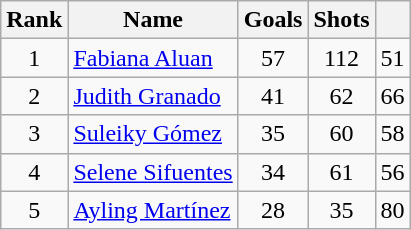<table class="wikitable" style="text-align: center;">
<tr>
<th>Rank</th>
<th>Name</th>
<th>Goals</th>
<th>Shots</th>
<th></th>
</tr>
<tr>
<td>1</td>
<td align=left> <a href='#'>Fabiana Aluan</a></td>
<td>57</td>
<td>112</td>
<td>51</td>
</tr>
<tr>
<td>2</td>
<td align=left> <a href='#'>Judith Granado</a></td>
<td>41</td>
<td>62</td>
<td>66</td>
</tr>
<tr>
<td>3</td>
<td align=left> <a href='#'>Suleiky Gómez</a></td>
<td>35</td>
<td>60</td>
<td>58</td>
</tr>
<tr>
<td>4</td>
<td align=left> <a href='#'>Selene Sifuentes</a></td>
<td>34</td>
<td>61</td>
<td>56</td>
</tr>
<tr>
<td>5</td>
<td align=left> <a href='#'>Ayling Martínez</a></td>
<td>28</td>
<td>35</td>
<td>80</td>
</tr>
</table>
